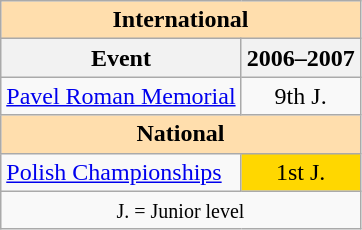<table class="wikitable" style="text-align:center">
<tr>
<th style="background-color: #ffdead; " colspan=2 align=center><strong>International</strong></th>
</tr>
<tr>
<th>Event</th>
<th>2006–2007</th>
</tr>
<tr>
<td align=left><a href='#'>Pavel Roman Memorial</a></td>
<td>9th J.</td>
</tr>
<tr>
<th style="background-color: #ffdead; " colspan=2 align=center><strong>National</strong></th>
</tr>
<tr>
<td align=left><a href='#'>Polish Championships</a></td>
<td bgcolor=gold>1st J.</td>
</tr>
<tr>
<td colspan=3 align=center><small> J. = Junior level </small></td>
</tr>
</table>
